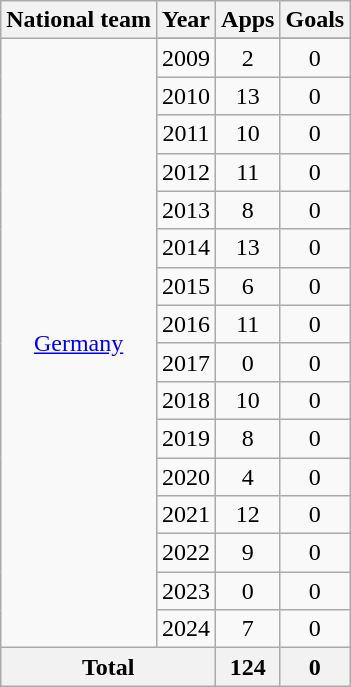<table class="wikitable" style="text-align: center;">
<tr>
<th>National team</th>
<th>Year</th>
<th>Apps</th>
<th>Goals</th>
</tr>
<tr>
<td rowspan="17"><a href='#'>Germany</a></td>
</tr>
<tr>
<td>2009</td>
<td>2</td>
<td>0</td>
</tr>
<tr>
<td>2010</td>
<td>13</td>
<td>0</td>
</tr>
<tr>
<td>2011</td>
<td>10</td>
<td>0</td>
</tr>
<tr>
<td>2012</td>
<td>11</td>
<td>0</td>
</tr>
<tr>
<td>2013</td>
<td>8</td>
<td>0</td>
</tr>
<tr>
<td>2014</td>
<td>13</td>
<td>0</td>
</tr>
<tr>
<td>2015</td>
<td>6</td>
<td>0</td>
</tr>
<tr>
<td>2016</td>
<td>11</td>
<td>0</td>
</tr>
<tr>
<td>2017</td>
<td>0</td>
<td>0</td>
</tr>
<tr>
<td>2018</td>
<td>10</td>
<td>0</td>
</tr>
<tr>
<td>2019</td>
<td>8</td>
<td>0</td>
</tr>
<tr>
<td>2020</td>
<td>4</td>
<td>0</td>
</tr>
<tr>
<td>2021</td>
<td>12</td>
<td>0</td>
</tr>
<tr>
<td>2022</td>
<td>9</td>
<td>0</td>
</tr>
<tr>
<td>2023</td>
<td>0</td>
<td>0</td>
</tr>
<tr>
<td>2024</td>
<td>7</td>
<td>0</td>
</tr>
<tr>
<th colspan="2">Total</th>
<th>124</th>
<th>0</th>
</tr>
</table>
